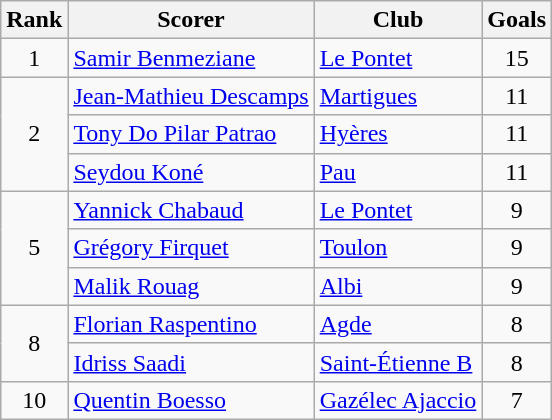<table class="wikitable" style="float:left; margin-right:1em">
<tr>
<th>Rank</th>
<th>Scorer</th>
<th>Club</th>
<th>Goals</th>
</tr>
<tr>
<td rowspan="1" align="center">1</td>
<td> <a href='#'>Samir Benmeziane</a></td>
<td><a href='#'>Le Pontet</a></td>
<td align="center">15</td>
</tr>
<tr>
<td rowspan="3" align="center">2</td>
<td> <a href='#'>Jean-Mathieu Descamps</a></td>
<td><a href='#'>Martigues</a></td>
<td align="center">11</td>
</tr>
<tr>
<td> <a href='#'>Tony Do Pilar Patrao</a></td>
<td><a href='#'>Hyères</a></td>
<td align="center">11</td>
</tr>
<tr>
<td> <a href='#'>Seydou Koné</a></td>
<td><a href='#'>Pau</a></td>
<td align="center">11</td>
</tr>
<tr>
<td rowspan="3" align="center">5</td>
<td> <a href='#'>Yannick Chabaud</a></td>
<td><a href='#'>Le Pontet</a></td>
<td align="center">9</td>
</tr>
<tr>
<td> <a href='#'>Grégory Firquet</a></td>
<td><a href='#'>Toulon</a></td>
<td align="center">9</td>
</tr>
<tr>
<td> <a href='#'>Malik Rouag</a></td>
<td><a href='#'>Albi</a></td>
<td align="center">9</td>
</tr>
<tr>
<td rowspan="2" align="center">8</td>
<td> <a href='#'>Florian Raspentino</a></td>
<td><a href='#'>Agde</a></td>
<td align="center">8</td>
</tr>
<tr>
<td> <a href='#'>Idriss Saadi</a></td>
<td><a href='#'>Saint-Étienne B</a></td>
<td align="center">8</td>
</tr>
<tr>
<td rowspan="1" align="center">10</td>
<td> <a href='#'>Quentin Boesso</a></td>
<td><a href='#'>Gazélec Ajaccio</a></td>
<td align="center">7</td>
</tr>
</table>
